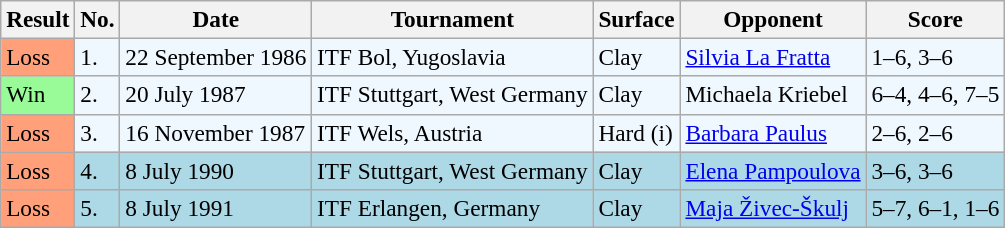<table class="sortable wikitable" style="font-size:97%;">
<tr>
<th>Result</th>
<th>No.</th>
<th>Date</th>
<th>Tournament</th>
<th>Surface</th>
<th>Opponent</th>
<th class="unsortable">Score</th>
</tr>
<tr style="background:#f0f8ff;">
<td style="background:#ffa07a;">Loss</td>
<td>1.</td>
<td>22 September 1986</td>
<td>ITF Bol, Yugoslavia</td>
<td>Clay</td>
<td> <a href='#'>Silvia La Fratta</a></td>
<td>1–6, 3–6</td>
</tr>
<tr bgcolor=f0f8ff>
<td style="background:#98fb98;">Win</td>
<td>2.</td>
<td>20 July 1987</td>
<td>ITF Stuttgart, West Germany</td>
<td>Clay</td>
<td> Michaela Kriebel</td>
<td>6–4, 4–6, 7–5</td>
</tr>
<tr bgcolor=f0f8ff>
<td style="background:#ffa07a;">Loss</td>
<td>3.</td>
<td>16 November 1987</td>
<td>ITF Wels, Austria</td>
<td>Hard (i)</td>
<td> <a href='#'>Barbara Paulus</a></td>
<td>2–6, 2–6</td>
</tr>
<tr bgcolor="lightblue">
<td style="background:#ffa07a;">Loss</td>
<td>4.</td>
<td>8 July 1990</td>
<td>ITF Stuttgart, West Germany</td>
<td>Clay</td>
<td> <a href='#'>Elena Pampoulova</a></td>
<td>3–6, 3–6</td>
</tr>
<tr style="background:lightblue;">
<td style="background:#ffa07a;">Loss</td>
<td>5.</td>
<td>8 July 1991</td>
<td>ITF Erlangen, Germany</td>
<td>Clay</td>
<td> <a href='#'>Maja Živec-Škulj</a></td>
<td>5–7, 6–1, 1–6</td>
</tr>
</table>
